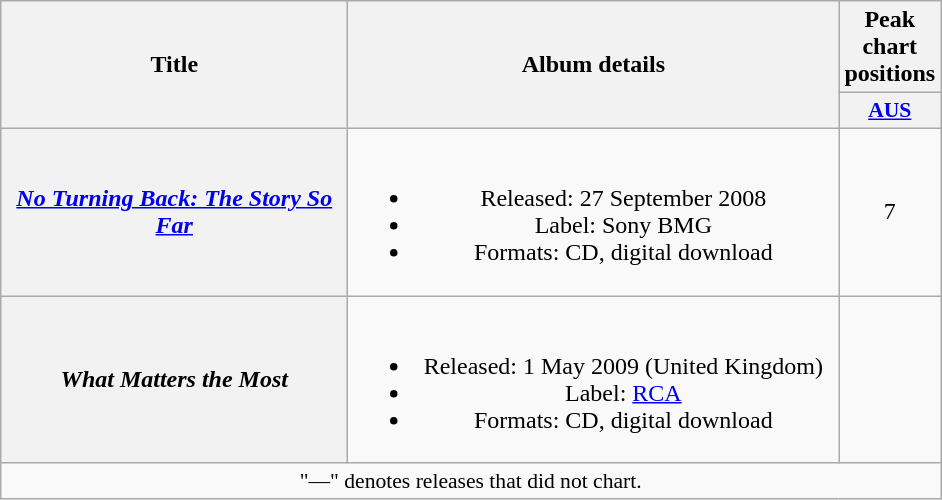<table class="wikitable plainrowheaders" style="text-align:center;">
<tr>
<th scope="col" rowspan="2" style="width:14em;">Title</th>
<th scope="col" rowspan="2" style="width:20em;">Album details</th>
<th scope="col" colspan="1">Peak chart positions</th>
</tr>
<tr>
<th scope="col" style="width:3em;font-size:90%;"><a href='#'>AUS</a><br></th>
</tr>
<tr>
<th scope="row"><em><a href='#'>No Turning Back: The Story So Far</a></em></th>
<td><br><ul><li>Released: 27 September 2008</li><li>Label: Sony BMG</li><li>Formats: CD, digital download</li></ul></td>
<td>7</td>
</tr>
<tr>
<th scope="row"><em>What Matters the Most</em></th>
<td><br><ul><li>Released: 1 May 2009 (United Kingdom)</li><li>Label: <a href='#'>RCA</a></li><li>Formats: CD, digital download</li></ul></td>
<td></td>
</tr>
<tr>
<td colspan="5" style="font-size:90%">"—" denotes releases that did not chart.</td>
</tr>
</table>
